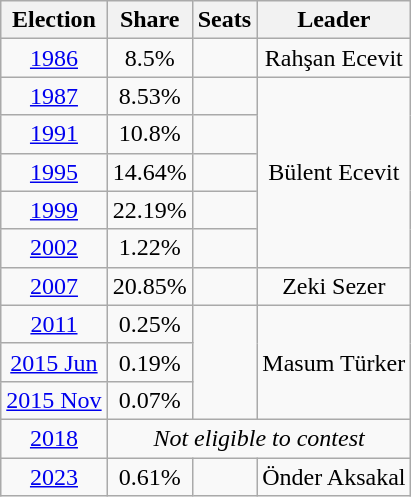<table class="sortable wikitable" style="text-align: center;">
<tr>
<th scope="col">Election</th>
<th scope="col">Share</th>
<th scope="col">Seats</th>
<th scope="col">Leader</th>
</tr>
<tr>
<td><a href='#'>1986</a></td>
<td>8.5%</td>
<td></td>
<td rowspan="1">Rahşan Ecevit</td>
</tr>
<tr>
<td><a href='#'>1987</a></td>
<td>8.53%</td>
<td></td>
<td rowspan="5">Bülent Ecevit</td>
</tr>
<tr>
<td><a href='#'>1991</a></td>
<td>10.8%</td>
<td></td>
</tr>
<tr>
<td><a href='#'>1995</a></td>
<td>14.64%</td>
<td></td>
</tr>
<tr>
<td><a href='#'>1999</a></td>
<td>22.19%</td>
<td></td>
</tr>
<tr>
<td><a href='#'>2002</a></td>
<td>1.22%</td>
<td></td>
</tr>
<tr>
<td><a href='#'>2007</a></td>
<td>20.85%</td>
<td></td>
<td>Zeki Sezer</td>
</tr>
<tr>
<td><a href='#'>2011</a></td>
<td>0.25%</td>
<td rowspan="3"></td>
<td rowspan="3">Masum Türker</td>
</tr>
<tr>
<td><a href='#'>2015 Jun</a></td>
<td>0.19%</td>
</tr>
<tr>
<td><a href='#'>2015 Nov</a></td>
<td>0.07%</td>
</tr>
<tr>
<td><a href='#'>2018</a></td>
<td colspan="3"><em>Not eligible to contest</em></td>
</tr>
<tr>
<td><a href='#'>2023</a></td>
<td>0.61%</td>
<td></td>
<td>Önder Aksakal</td>
</tr>
</table>
